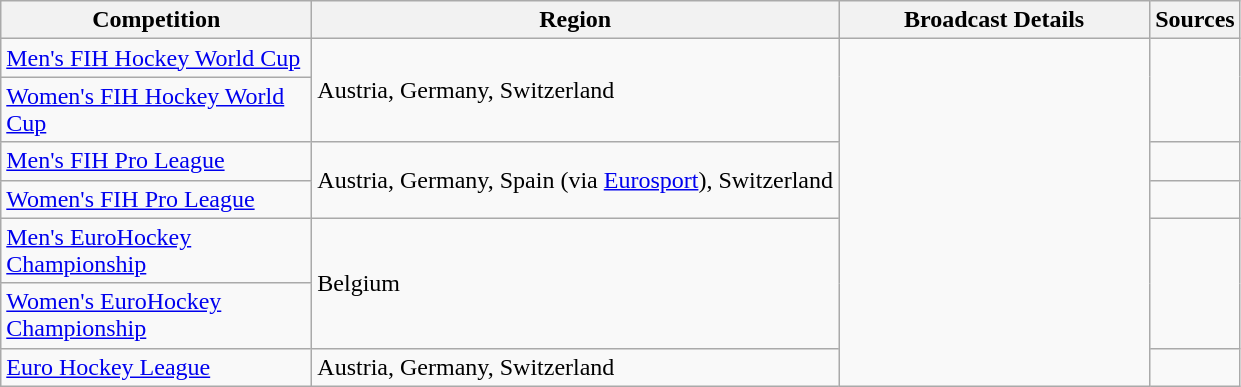<table class="wikitable">
<tr>
<th width="200">Competition</th>
<th>Region</th>
<th width="200">Broadcast Details</th>
<th>Sources</th>
</tr>
<tr>
<td><a href='#'>Men's FIH Hockey World Cup</a></td>
<td rowspan="2">Austria, Germany, Switzerland</td>
<td rowspan="7"></td>
</tr>
<tr>
<td><a href='#'>Women's FIH Hockey World Cup</a></td>
</tr>
<tr>
<td><a href='#'>Men's FIH Pro League</a></td>
<td rowspan="2">Austria, Germany, Spain (via <a href='#'>Eurosport</a>), Switzerland</td>
<td></td>
</tr>
<tr>
<td><a href='#'>Women's FIH Pro League</a></td>
<td></td>
</tr>
<tr>
<td><a href='#'>Men's EuroHockey Championship</a></td>
<td rowspan="2">Belgium</td>
<td rowspan="2"></td>
</tr>
<tr>
<td><a href='#'>Women's EuroHockey Championship</a></td>
</tr>
<tr>
<td><a href='#'>Euro Hockey League</a></td>
<td>Austria, Germany, Switzerland</td>
<td></td>
</tr>
</table>
